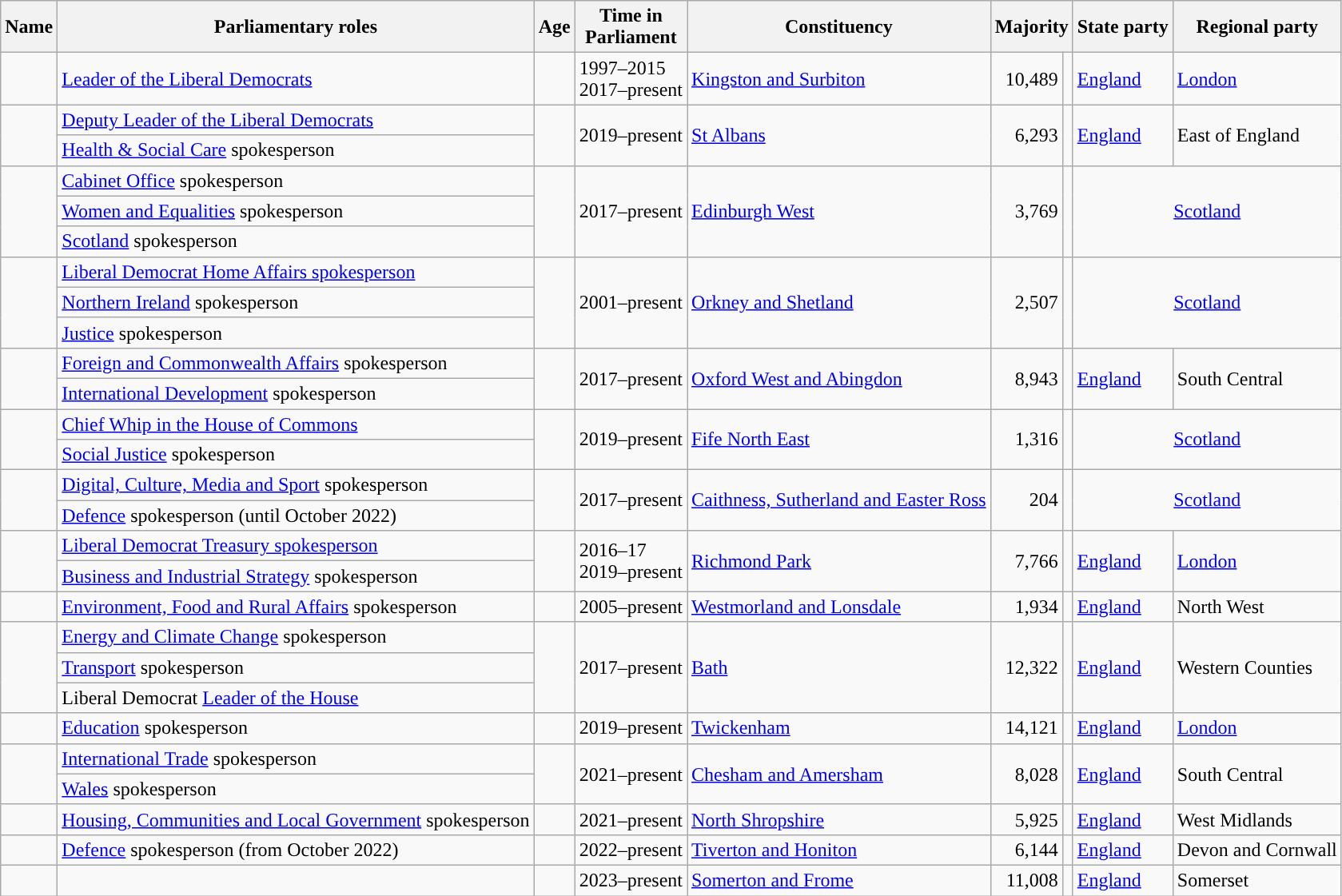<table class="wikitable sortable">
<tr>
<th>Name</th>
<th>Parliamentary roles</th>
<th>Age</th>
<th>Time in<br>Parliament</th>
<th>Constituency</th>
<th colspan="2">Majority</th>
<th>State party<br></th>
<th>Regional party</th>
</tr>
<tr>
<td></td>
<td><a href='#'>Leader of the Liberal Democrats</a></td>
<td></td>
<td>1997–2015<br>2017–present</td>
<td><a href='#'>Kingston and Surbiton</a></td>
<td style="text-align:right;">10,489</td>
<td style="background-color:"></td>
<td><a href='#'>England</a></td>
<td><a href='#'>London</a></td>
</tr>
<tr>
<td rowspan="2"></td>
<td><a href='#'>Deputy Leader of the Liberal Democrats</a></td>
<td rowspan="2"></td>
<td rowspan="2">2019–present</td>
<td rowspan="2"><a href='#'>St Albans</a></td>
<td rowspan="2" style="text-align:right;">6,293</td>
<td rowspan="2" style="background-color:"></td>
<td rowspan="2"><a href='#'>England</a></td>
<td rowspan="2">East of England</td>
</tr>
<tr>
<td><a href='#'>Health & Social Care</a> spokesperson</td>
</tr>
<tr>
<td rowspan="3"></td>
<td><a href='#'>Cabinet Office</a> spokesperson</td>
<td rowspan="3"></td>
<td rowspan="3">2017–present</td>
<td rowspan="3"><a href='#'>Edinburgh West</a></td>
<td rowspan="3" style="text-align:right;">3,769</td>
<td rowspan="3" style="background-color:"></td>
<td rowspan="3" colspan="2" style="text-align: center;"><a href='#'>Scotland</a></td>
</tr>
<tr>
<td><a href='#'>Women and Equalities</a> spokesperson</td>
</tr>
<tr>
<td><a href='#'>Scotland</a> spokesperson</td>
</tr>
<tr>
<td rowspan="3"></td>
<td><a href='#'>Liberal Democrat Home Affairs spokesperson</a></td>
<td rowspan="3"></td>
<td rowspan="3">2001–present</td>
<td rowspan="3"><a href='#'>Orkney and Shetland</a></td>
<td rowspan="3" style="text-align:right;">2,507</td>
<td rowspan="3" style="background-color:"></td>
<td rowspan="3" colspan="2" style="text-align: center;"><a href='#'>Scotland</a></td>
</tr>
<tr>
<td><a href='#'>Northern Ireland</a> spokesperson</td>
</tr>
<tr>
<td><a href='#'>Justice</a> spokesperson</td>
</tr>
<tr>
<td rowspan="2"></td>
<td><a href='#'>Foreign and Commonwealth Affairs</a> spokesperson</td>
<td rowspan="2"></td>
<td rowspan="2">2017–present</td>
<td rowspan="2"><a href='#'>Oxford West and Abingdon</a></td>
<td rowspan="2" style="text-align:right;">8,943</td>
<td rowspan="2" style="background-color:"></td>
<td rowspan="2"><a href='#'>England</a></td>
<td rowspan="2">South Central</td>
</tr>
<tr>
<td><a href='#'>International Development</a> spokesperson</td>
</tr>
<tr>
<td rowspan="2"></td>
<td><a href='#'>Chief Whip in the House of Commons</a></td>
<td rowspan="2"></td>
<td rowspan="2">2019–present</td>
<td rowspan="2"><a href='#'>Fife North East</a></td>
<td rowspan="2" style="text-align:right;">1,316</td>
<td rowspan="2" style="background-color:"></td>
<td rowspan="2" colspan="2" style="text-align: center;"><a href='#'>Scotland</a></td>
</tr>
<tr>
<td><a href='#'>Social Justice</a> spokesperson</td>
</tr>
<tr>
<td rowspan="2"></td>
<td><a href='#'>Digital, Culture, Media and Sport</a> spokesperson</td>
<td rowspan="2"></td>
<td rowspan="2">2017–present</td>
<td rowspan="2"><a href='#'>Caithness, Sutherland and Easter Ross</a></td>
<td rowspan="2" style="text-align:right;">204</td>
<td rowspan="2" style="background-color:"></td>
<td rowspan="2" colspan="2" style="text-align: center;"><a href='#'>Scotland</a></td>
</tr>
<tr>
<td><a href='#'>Defence</a> spokesperson (until October 2022)</td>
</tr>
<tr>
<td rowspan="2"></td>
<td><a href='#'>Liberal Democrat Treasury spokesperson</a></td>
<td rowspan="2"></td>
<td rowspan="2">2016–17<br>2019–present</td>
<td rowspan="2"><a href='#'>Richmond Park</a></td>
<td rowspan="2" style="text-align:right;">7,766</td>
<td rowspan="2" style="background-color:"></td>
<td rowspan="2"><a href='#'>England</a></td>
<td rowspan="2"><a href='#'>London</a></td>
</tr>
<tr>
<td><a href='#'>Business and Industrial Strategy</a> spokesperson</td>
</tr>
<tr>
<td></td>
<td><a href='#'>Environment, Food and Rural Affairs</a> spokesperson</td>
<td></td>
<td>2005–present</td>
<td><a href='#'>Westmorland and Lonsdale</a></td>
<td style="text-align:right;">1,934</td>
<td style="background-color:"></td>
<td><a href='#'>England</a></td>
<td>North West</td>
</tr>
<tr>
<td rowspan="3"></td>
<td><a href='#'>Energy and Climate Change</a> spokesperson</td>
<td rowspan="3"></td>
<td rowspan="3">2017–present</td>
<td rowspan="3"><a href='#'>Bath</a></td>
<td rowspan="3" style="text-align:right;">12,322</td>
<td rowspan="3" style="background-color:"></td>
<td rowspan="3"><a href='#'>England</a></td>
<td rowspan="3">Western Counties</td>
</tr>
<tr>
<td><a href='#'>Transport</a> spokesperson</td>
</tr>
<tr>
<td>Liberal Democrat <a href='#'>Leader of the House</a></td>
</tr>
<tr>
<td></td>
<td><a href='#'>Education</a> spokesperson</td>
<td></td>
<td>2019–present</td>
<td><a href='#'>Twickenham</a></td>
<td style="text-align:right;">14,121</td>
<td style="background-color:"></td>
<td><a href='#'>England</a></td>
<td><a href='#'>London</a></td>
</tr>
<tr>
<td rowspan="2"></td>
<td><a href='#'>International Trade</a> spokesperson</td>
<td rowspan="2"></td>
<td rowspan="2">2021–present</td>
<td rowspan="2"><a href='#'>Chesham and Amersham</a></td>
<td rowspan="2" style="text-align:right;">8,028</td>
<td rowspan="2" style="background-color:"></td>
<td rowspan="2"><a href='#'>England</a></td>
<td rowspan="2">South Central</td>
</tr>
<tr>
<td><a href='#'>Wales</a> spokesperson</td>
</tr>
<tr>
<td></td>
<td><a href='#'>Housing, Communities and Local Government</a> spokesperson</td>
<td></td>
<td>2021–present</td>
<td><a href='#'>North Shropshire</a></td>
<td style="text-align:right;">5,925</td>
<td style="background-color:"></td>
<td><a href='#'>England</a></td>
<td>West Midlands</td>
</tr>
<tr>
<td></td>
<td><a href='#'>Defence</a> spokesperson (from October 2022)</td>
<td></td>
<td>2022–present</td>
<td><a href='#'>Tiverton and Honiton</a></td>
<td style="text-align:right;">6,144</td>
<td style="background-color:"></td>
<td><a href='#'>England</a></td>
<td>Devon and Cornwall</td>
</tr>
<tr>
<td></td>
<td></td>
<td></td>
<td>2023–present</td>
<td><a href='#'>Somerton and Frome</a></td>
<td style="text-align:right;">11,008</td>
<td style="background-color:"></td>
<td><a href='#'>England</a></td>
<td>Somerset</td>
</tr>
</table>
